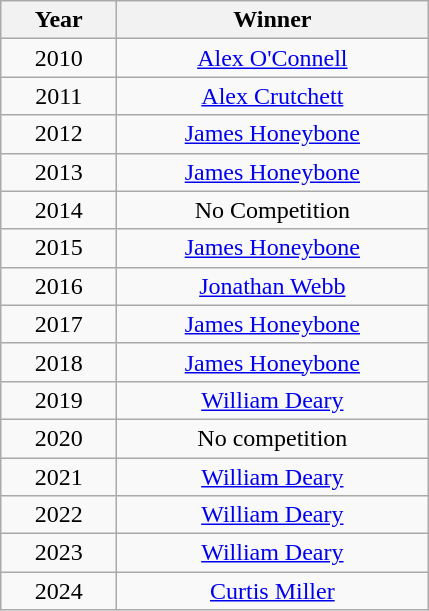<table class="wikitable" style="text-align:center">
<tr>
<th width=70>Year</th>
<th width=200>Winner</th>
</tr>
<tr>
<td>2010</td>
<td><a href='#'>Alex O'Connell</a></td>
</tr>
<tr>
<td>2011</td>
<td><a href='#'>Alex Crutchett</a></td>
</tr>
<tr>
<td>2012</td>
<td><a href='#'>James Honeybone</a></td>
</tr>
<tr>
<td>2013</td>
<td><a href='#'>James Honeybone</a></td>
</tr>
<tr>
<td>2014</td>
<td>No Competition</td>
</tr>
<tr>
<td>2015</td>
<td><a href='#'>James Honeybone</a></td>
</tr>
<tr>
<td>2016</td>
<td><a href='#'>Jonathan Webb</a></td>
</tr>
<tr>
<td>2017</td>
<td><a href='#'>James Honeybone</a></td>
</tr>
<tr>
<td>2018</td>
<td><a href='#'>James Honeybone</a></td>
</tr>
<tr>
<td>2019</td>
<td><a href='#'>William Deary</a></td>
</tr>
<tr>
<td>2020</td>
<td>No competition</td>
</tr>
<tr>
<td>2021</td>
<td><a href='#'>William Deary</a></td>
</tr>
<tr>
<td>2022</td>
<td><a href='#'>William Deary</a></td>
</tr>
<tr>
<td>2023</td>
<td><a href='#'>William Deary</a></td>
</tr>
<tr>
<td>2024</td>
<td><a href='#'>Curtis Miller</a></td>
</tr>
</table>
